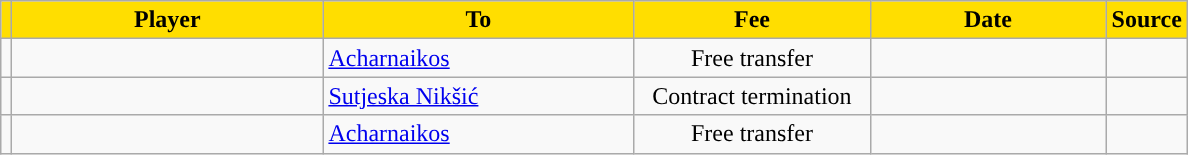<table class="wikitable sortable">
<tr>
<th style="background:#FFDE00"></th>
<th width=200 style="background:#FFDE00">Player</th>
<th width=200 style="background:#FFDE00">To</th>
<th width=150 style="background:#FFDE00">Fee</th>
<th width=150 style="background:#FFDE00">Date</th>
<th style="background:#FFDE00">Source</th>
</tr>
<tr>
<td align=center></td>
<td></td>
<td> <a href='#'>Acharnaikos</a></td>
<td align=center>Free transfer</td>
<td align=center></td>
<td align=center></td>
</tr>
<tr>
<td align=center></td>
<td></td>
<td> <a href='#'>Sutjeska Nikšić</a></td>
<td align=center>Contract termination</td>
<td align=center></td>
<td align=center></td>
</tr>
<tr>
<td align=center></td>
<td></td>
<td> <a href='#'>Acharnaikos</a></td>
<td align=center>Free transfer</td>
<td align=center></td>
<td align=center></td>
</tr>
</table>
